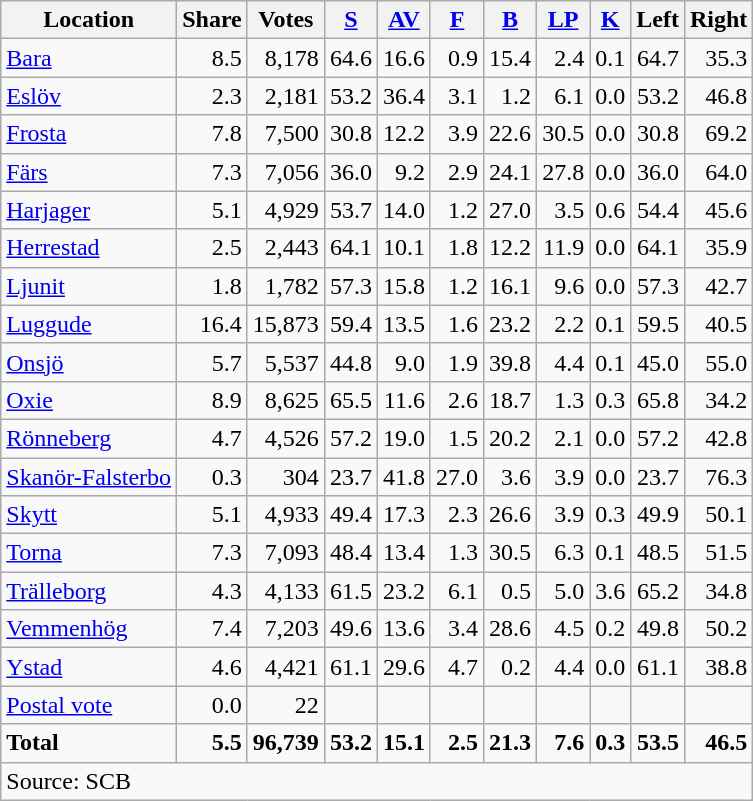<table class="wikitable sortable" style=text-align:right>
<tr>
<th>Location</th>
<th>Share</th>
<th>Votes</th>
<th><a href='#'>S</a></th>
<th><a href='#'>AV</a></th>
<th><a href='#'>F</a></th>
<th><a href='#'>B</a></th>
<th><a href='#'>LP</a></th>
<th><a href='#'>K</a></th>
<th>Left</th>
<th>Right</th>
</tr>
<tr>
<td align=left><a href='#'>Bara</a></td>
<td>8.5</td>
<td>8,178</td>
<td>64.6</td>
<td>16.6</td>
<td>0.9</td>
<td>15.4</td>
<td>2.4</td>
<td>0.1</td>
<td>64.7</td>
<td>35.3</td>
</tr>
<tr>
<td align=left><a href='#'>Eslöv</a></td>
<td>2.3</td>
<td>2,181</td>
<td>53.2</td>
<td>36.4</td>
<td>3.1</td>
<td>1.2</td>
<td>6.1</td>
<td>0.0</td>
<td>53.2</td>
<td>46.8</td>
</tr>
<tr>
<td align=left><a href='#'>Frosta</a></td>
<td>7.8</td>
<td>7,500</td>
<td>30.8</td>
<td>12.2</td>
<td>3.9</td>
<td>22.6</td>
<td>30.5</td>
<td>0.0</td>
<td>30.8</td>
<td>69.2</td>
</tr>
<tr>
<td align=left><a href='#'>Färs</a></td>
<td>7.3</td>
<td>7,056</td>
<td>36.0</td>
<td>9.2</td>
<td>2.9</td>
<td>24.1</td>
<td>27.8</td>
<td>0.0</td>
<td>36.0</td>
<td>64.0</td>
</tr>
<tr>
<td align=left><a href='#'>Harjager</a></td>
<td>5.1</td>
<td>4,929</td>
<td>53.7</td>
<td>14.0</td>
<td>1.2</td>
<td>27.0</td>
<td>3.5</td>
<td>0.6</td>
<td>54.4</td>
<td>45.6</td>
</tr>
<tr>
<td align=left><a href='#'>Herrestad</a></td>
<td>2.5</td>
<td>2,443</td>
<td>64.1</td>
<td>10.1</td>
<td>1.8</td>
<td>12.2</td>
<td>11.9</td>
<td>0.0</td>
<td>64.1</td>
<td>35.9</td>
</tr>
<tr>
<td align=left><a href='#'>Ljunit</a></td>
<td>1.8</td>
<td>1,782</td>
<td>57.3</td>
<td>15.8</td>
<td>1.2</td>
<td>16.1</td>
<td>9.6</td>
<td>0.0</td>
<td>57.3</td>
<td>42.7</td>
</tr>
<tr>
<td align=left><a href='#'>Luggude</a></td>
<td>16.4</td>
<td>15,873</td>
<td>59.4</td>
<td>13.5</td>
<td>1.6</td>
<td>23.2</td>
<td>2.2</td>
<td>0.1</td>
<td>59.5</td>
<td>40.5</td>
</tr>
<tr>
<td align=left><a href='#'>Onsjö</a></td>
<td>5.7</td>
<td>5,537</td>
<td>44.8</td>
<td>9.0</td>
<td>1.9</td>
<td>39.8</td>
<td>4.4</td>
<td>0.1</td>
<td>45.0</td>
<td>55.0</td>
</tr>
<tr>
<td align=left><a href='#'>Oxie</a></td>
<td>8.9</td>
<td>8,625</td>
<td>65.5</td>
<td>11.6</td>
<td>2.6</td>
<td>18.7</td>
<td>1.3</td>
<td>0.3</td>
<td>65.8</td>
<td>34.2</td>
</tr>
<tr>
<td align=left><a href='#'>Rönneberg</a></td>
<td>4.7</td>
<td>4,526</td>
<td>57.2</td>
<td>19.0</td>
<td>1.5</td>
<td>20.2</td>
<td>2.1</td>
<td>0.0</td>
<td>57.2</td>
<td>42.8</td>
</tr>
<tr>
<td align=left><a href='#'>Skanör-Falsterbo</a></td>
<td>0.3</td>
<td>304</td>
<td>23.7</td>
<td>41.8</td>
<td>27.0</td>
<td>3.6</td>
<td>3.9</td>
<td>0.0</td>
<td>23.7</td>
<td>76.3</td>
</tr>
<tr>
<td align=left><a href='#'>Skytt</a></td>
<td>5.1</td>
<td>4,933</td>
<td>49.4</td>
<td>17.3</td>
<td>2.3</td>
<td>26.6</td>
<td>3.9</td>
<td>0.3</td>
<td>49.9</td>
<td>50.1</td>
</tr>
<tr>
<td align=left><a href='#'>Torna</a></td>
<td>7.3</td>
<td>7,093</td>
<td>48.4</td>
<td>13.4</td>
<td>1.3</td>
<td>30.5</td>
<td>6.3</td>
<td>0.1</td>
<td>48.5</td>
<td>51.5</td>
</tr>
<tr>
<td align=left><a href='#'>Trälleborg</a></td>
<td>4.3</td>
<td>4,133</td>
<td>61.5</td>
<td>23.2</td>
<td>6.1</td>
<td>0.5</td>
<td>5.0</td>
<td>3.6</td>
<td>65.2</td>
<td>34.8</td>
</tr>
<tr>
<td align=left><a href='#'>Vemmenhög</a></td>
<td>7.4</td>
<td>7,203</td>
<td>49.6</td>
<td>13.6</td>
<td>3.4</td>
<td>28.6</td>
<td>4.5</td>
<td>0.2</td>
<td>49.8</td>
<td>50.2</td>
</tr>
<tr>
<td align=left><a href='#'>Ystad</a></td>
<td>4.6</td>
<td>4,421</td>
<td>61.1</td>
<td>29.6</td>
<td>4.7</td>
<td>0.2</td>
<td>4.4</td>
<td>0.0</td>
<td>61.1</td>
<td>38.8</td>
</tr>
<tr>
<td align=left><a href='#'>Postal vote</a></td>
<td>0.0</td>
<td>22</td>
<td></td>
<td></td>
<td></td>
<td></td>
<td></td>
<td></td>
<td></td>
<td></td>
</tr>
<tr>
<td align=left><strong>Total</strong></td>
<td><strong>5.5</strong></td>
<td><strong>96,739</strong></td>
<td><strong>53.2</strong></td>
<td><strong>15.1</strong></td>
<td><strong>2.5</strong></td>
<td><strong>21.3</strong></td>
<td><strong>7.6</strong></td>
<td><strong>0.3</strong></td>
<td><strong>53.5</strong></td>
<td><strong>46.5</strong></td>
</tr>
<tr>
<td align=left colspan=11>Source: SCB </td>
</tr>
</table>
